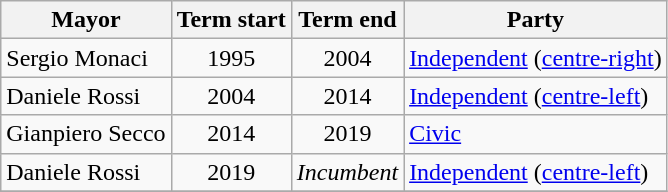<table class="wikitable">
<tr>
<th>Mayor</th>
<th>Term start</th>
<th>Term end</th>
<th>Party</th>
</tr>
<tr>
<td>Sergio Monaci</td>
<td align=center>1995</td>
<td align=center>2004</td>
<td><a href='#'>Independent</a> (<a href='#'>centre-right</a>)</td>
</tr>
<tr>
<td>Daniele Rossi</td>
<td align=center>2004</td>
<td align=center>2014</td>
<td><a href='#'>Independent</a> (<a href='#'>centre-left</a>)</td>
</tr>
<tr>
<td>Gianpiero Secco</td>
<td align=center>2014</td>
<td align=center>2019</td>
<td><a href='#'>Civic</a></td>
</tr>
<tr>
<td>Daniele Rossi</td>
<td align=center>2019</td>
<td align=center><em>Incumbent</em></td>
<td><a href='#'>Independent</a> (<a href='#'>centre-left</a>)</td>
</tr>
<tr>
</tr>
</table>
